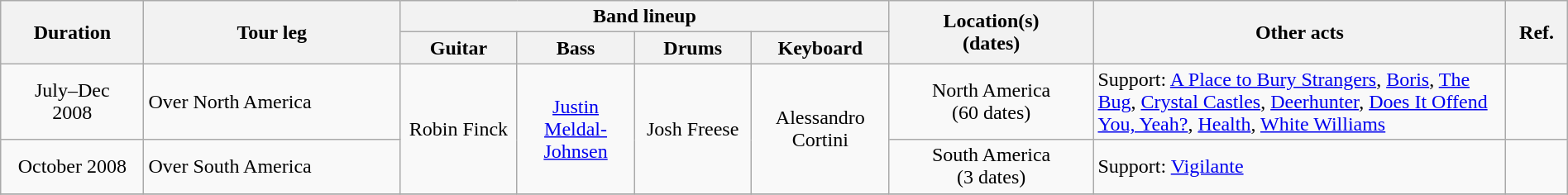<table class="wikitable" style="width:100%">
<tr>
<th width="75" rowspan="2">Duration</th>
<th width="140" rowspan="2">Tour leg</th>
<th colspan="4">Band lineup</th>
<th width="110" rowspan="2">Location(s)<br>(dates)</th>
<th width="230" rowspan="2">Other acts</th>
<th width="15" rowspan="2">Ref.</th>
</tr>
<tr>
<th width="60">Guitar</th>
<th width="60">Bass</th>
<th width="60">Drums</th>
<th width="60">Keyboard</th>
</tr>
<tr>
<td align="center">July–Dec<br>2008</td>
<td>Over North America</td>
<td align="center" rowspan="2">Robin Finck</td>
<td align="center" rowspan="2"><a href='#'>Justin<br>Meldal-<br>Johnsen</a></td>
<td align="center" rowspan="2">Josh Freese</td>
<td align="center" rowspan="2">Alessandro Cortini</td>
<td align="center">North America<br>(60 dates)</td>
<td>Support: <a href='#'>A Place to Bury Strangers</a>, <a href='#'>Boris</a>, <a href='#'>The Bug</a>, <a href='#'>Crystal Castles</a>, <a href='#'>Deerhunter</a>, <a href='#'>Does It Offend You, Yeah?</a>, <a href='#'>Health</a>, <a href='#'>White Williams</a></td>
<td align="center"></td>
</tr>
<tr>
<td align="center">October 2008</td>
<td>Over South America</td>
<td align="center">South America<br>(3 dates)</td>
<td>Support: <a href='#'>Vigilante</a></td>
<td align="center"></td>
</tr>
<tr>
</tr>
</table>
